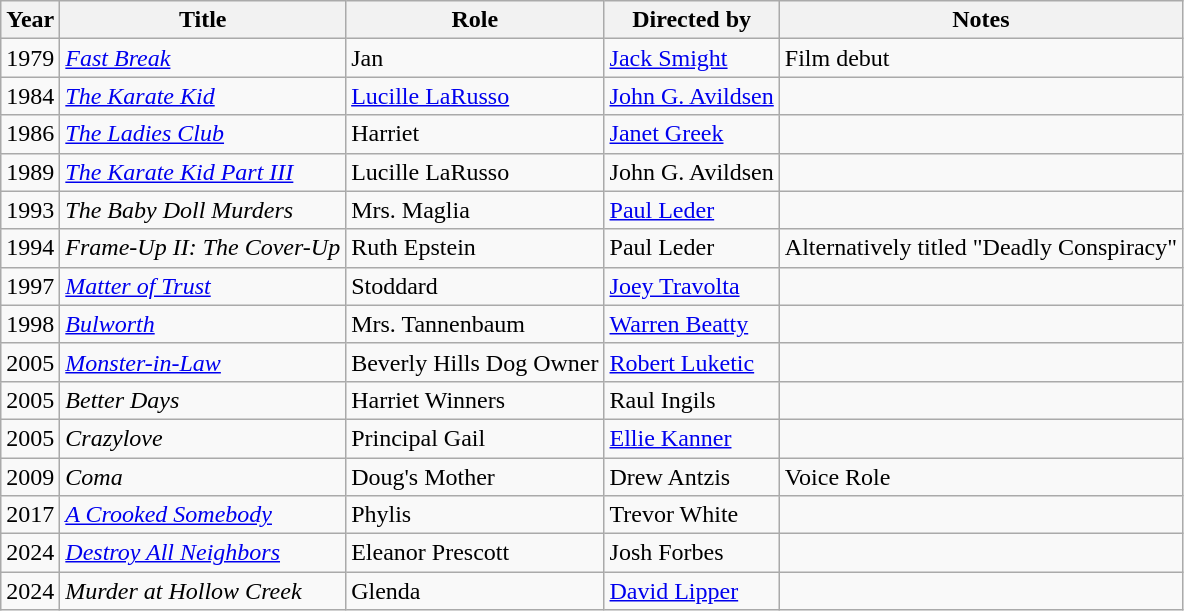<table class="wikitable plainrowheaders sortable">
<tr>
<th scope="col">Year</th>
<th scope="col">Title</th>
<th scope="col">Role</th>
<th scope="col">Directed by</th>
<th scope="col">Notes</th>
</tr>
<tr>
<td>1979</td>
<td><em><a href='#'>Fast Break</a></em></td>
<td>Jan</td>
<td><a href='#'>Jack Smight</a></td>
<td>Film debut</td>
</tr>
<tr>
<td>1984</td>
<td><em><a href='#'>The Karate Kid</a></em></td>
<td><a href='#'>Lucille LaRusso</a></td>
<td><a href='#'>John G. Avildsen</a></td>
<td></td>
</tr>
<tr>
<td>1986</td>
<td><em><a href='#'>The Ladies Club</a></em></td>
<td>Harriet</td>
<td><a href='#'>Janet Greek</a></td>
<td></td>
</tr>
<tr>
<td>1989</td>
<td><em><a href='#'>The Karate Kid Part III</a></em></td>
<td>Lucille LaRusso</td>
<td>John G. Avildsen</td>
<td></td>
</tr>
<tr>
<td>1993</td>
<td><em>The Baby Doll Murders</em></td>
<td>Mrs. Maglia</td>
<td><a href='#'>Paul Leder</a></td>
<td></td>
</tr>
<tr>
<td>1994</td>
<td><em>Frame-Up II: The Cover-Up</em></td>
<td>Ruth Epstein</td>
<td>Paul Leder</td>
<td>Alternatively titled "Deadly Conspiracy"</td>
</tr>
<tr>
<td>1997</td>
<td><em><a href='#'>Matter of Trust</a></em></td>
<td>Stoddard</td>
<td><a href='#'>Joey Travolta</a></td>
<td></td>
</tr>
<tr>
<td>1998</td>
<td><em><a href='#'>Bulworth</a></em></td>
<td>Mrs. Tannenbaum</td>
<td><a href='#'>Warren Beatty</a></td>
<td></td>
</tr>
<tr>
<td>2005</td>
<td><em><a href='#'>Monster-in-Law</a></em></td>
<td>Beverly Hills Dog Owner</td>
<td><a href='#'>Robert Luketic</a></td>
<td></td>
</tr>
<tr>
<td>2005</td>
<td><em>Better Days</em></td>
<td>Harriet Winners</td>
<td>Raul Ingils</td>
<td></td>
</tr>
<tr>
<td>2005</td>
<td><em>Crazylove</em></td>
<td>Principal Gail</td>
<td><a href='#'>Ellie Kanner</a></td>
<td></td>
</tr>
<tr>
<td>2009</td>
<td><em>Coma</em></td>
<td>Doug's Mother</td>
<td>Drew Antzis</td>
<td>Voice Role</td>
</tr>
<tr>
<td>2017</td>
<td><em><a href='#'>A Crooked Somebody</a></em></td>
<td>Phylis</td>
<td>Trevor White</td>
<td></td>
</tr>
<tr>
<td>2024</td>
<td><em><a href='#'>Destroy All Neighbors</a></em></td>
<td>Eleanor Prescott</td>
<td>Josh Forbes</td>
<td></td>
</tr>
<tr>
<td>2024</td>
<td><em>Murder at Hollow Creek</em></td>
<td>Glenda</td>
<td><a href='#'>David Lipper</a></td>
<td></td>
</tr>
</table>
